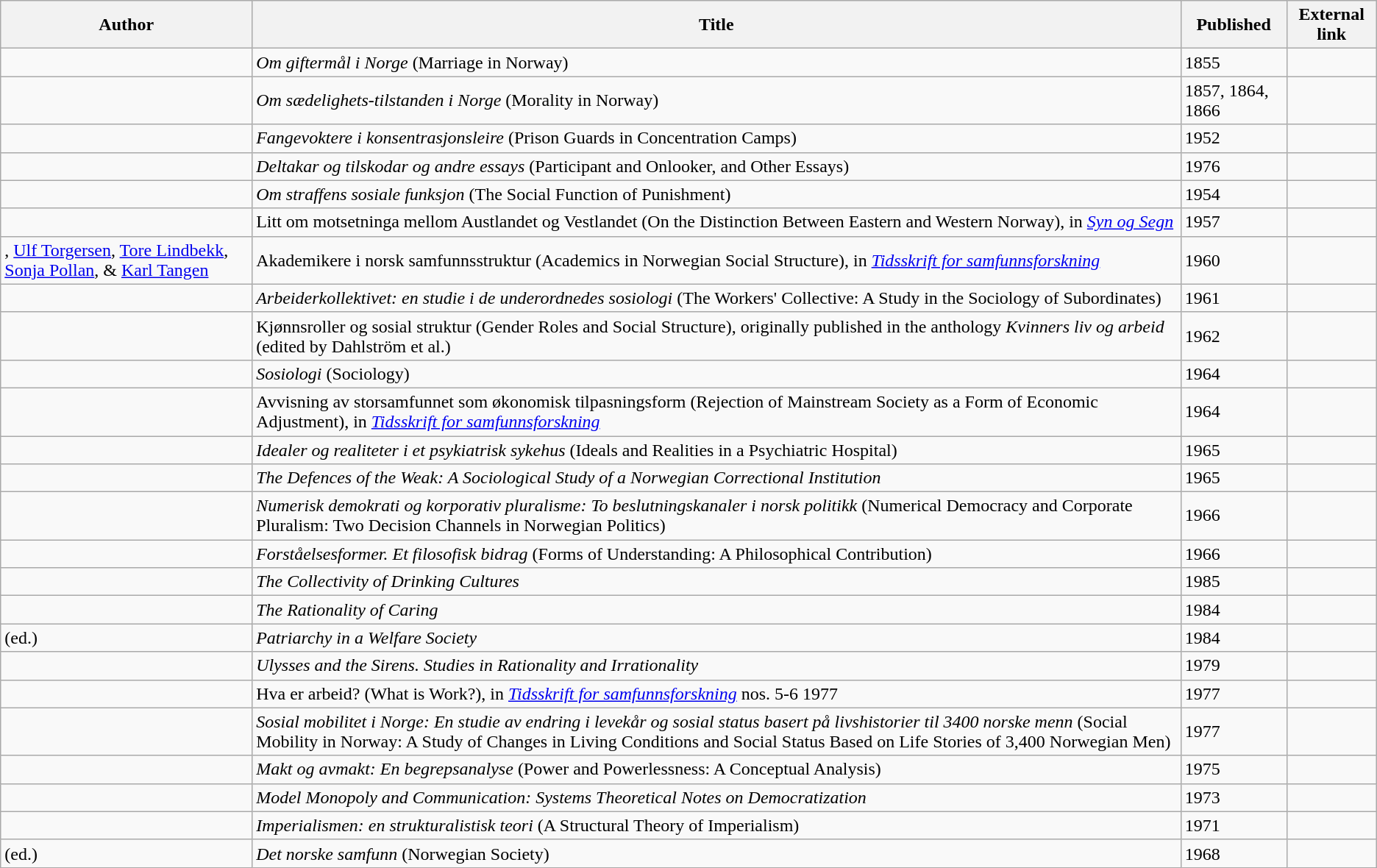<table class="wikitable sortable">
<tr>
<th>Author</th>
<th>Title</th>
<th>Published</th>
<th>External link</th>
</tr>
<tr>
<td></td>
<td><em>Om giftermål i Norge</em> (Marriage in Norway)</td>
<td>1855</td>
<td></td>
</tr>
<tr>
<td></td>
<td><em>Om sædelighets-tilstanden i Norge</em> (Morality in Norway)</td>
<td>1857, 1864, 1866</td>
<td> <br></td>
</tr>
<tr>
<td></td>
<td><em>Fangevoktere i konsentrasjonsleire</em> (Prison Guards in Concentration Camps)</td>
<td>1952</td>
<td></td>
</tr>
<tr>
<td></td>
<td><em>Deltakar og tilskodar og andre essays</em> (Participant and Onlooker, and Other Essays)</td>
<td>1976</td>
<td></td>
</tr>
<tr>
<td></td>
<td><em>Om straffens sosiale funksjon</em> (The Social Function of Punishment)</td>
<td>1954</td>
<td></td>
</tr>
<tr>
<td></td>
<td>Litt om motsetninga mellom Austlandet og Vestlandet (On the Distinction Between Eastern and Western Norway), in <em><a href='#'>Syn og Segn</a></em></td>
<td>1957</td>
<td></td>
</tr>
<tr>
<td>, <a href='#'>Ulf Torgersen</a>, <a href='#'>Tore Lindbekk</a>, <a href='#'>Sonja Pollan</a>, & <a href='#'>Karl Tangen</a></td>
<td>Akademikere i norsk samfunnsstruktur (Academics in Norwegian Social Structure), in <em><a href='#'>Tidsskrift for samfunnsforskning</a></em></td>
<td>1960</td>
<td></td>
</tr>
<tr>
<td></td>
<td><em>Arbeiderkollektivet: en studie i de underordnedes sosiologi</em> (The Workers' Collective: A Study in the Sociology of Subordinates)</td>
<td>1961</td>
<td></td>
</tr>
<tr>
<td></td>
<td>Kjønnsroller og sosial struktur (Gender Roles and Social Structure), originally published in the anthology <em>Kvinners liv og arbeid</em> (edited by Dahlström et al.)</td>
<td>1962</td>
<td></td>
</tr>
<tr>
<td></td>
<td><em>Sosiologi</em> (Sociology)</td>
<td>1964</td>
<td></td>
</tr>
<tr>
<td></td>
<td>Avvisning av storsamfunnet som økonomisk tilpasningsform (Rejection of Mainstream Society as  a Form of Economic Adjustment), in <em><a href='#'>Tidsskrift for samfunnsforskning</a></em></td>
<td>1964</td>
<td></td>
</tr>
<tr>
<td></td>
<td><em>Idealer og realiteter i et psykiatrisk sykehus</em> (Ideals and Realities in a Psychiatric Hospital)</td>
<td>1965</td>
<td></td>
</tr>
<tr>
<td></td>
<td><em>The Defences of the Weak: A Sociological Study of a Norwegian Correctional Institution</em></td>
<td>1965</td>
<td></td>
</tr>
<tr>
<td></td>
<td><em>Numerisk demokrati og korporativ pluralisme: To beslutningskanaler i norsk politikk</em> (Numerical Democracy and Corporate Pluralism: Two Decision Channels in Norwegian Politics)</td>
<td>1966</td>
<td></td>
</tr>
<tr>
<td></td>
<td><em>Forståelsesformer. Et filosofisk bidrag</em> (Forms of Understanding: A Philosophical Contribution)</td>
<td>1966</td>
<td></td>
</tr>
<tr>
<td></td>
<td><em>The Collectivity of Drinking Cultures</em></td>
<td>1985 </td>
<td></td>
</tr>
<tr>
<td></td>
<td><em>The Rationality of Caring</em></td>
<td>1984</td>
<td></td>
</tr>
<tr>
<td> (ed.)</td>
<td><em>Patriarchy in a Welfare Society</em></td>
<td>1984</td>
<td></td>
</tr>
<tr>
<td></td>
<td><em>Ulysses and the Sirens. Studies in Rationality and Irrationality</em></td>
<td>1979</td>
<td></td>
</tr>
<tr>
<td></td>
<td>Hva er arbeid? (What is Work?), in <em><a href='#'>Tidsskrift for samfunnsforskning</a></em> nos. 5-6 1977</td>
<td>1977</td>
<td></td>
</tr>
<tr>
<td></td>
<td><em>Sosial mobilitet i Norge: En studie av endring i levekår og sosial status basert på livshistorier til 3400 norske menn</em> (Social Mobility in Norway: A Study of Changes in Living Conditions and Social Status Based on Life Stories of 3,400 Norwegian Men)</td>
<td>1977</td>
<td></td>
</tr>
<tr>
<td></td>
<td><em>Makt og avmakt: En begrepsanalyse</em> (Power and Powerlessness: A Conceptual Analysis)</td>
<td>1975</td>
<td></td>
</tr>
<tr>
<td></td>
<td><em>Model Monopoly and Communication: Systems Theoretical Notes on Democratization</em></td>
<td>1973</td>
<td></td>
</tr>
<tr>
<td></td>
<td><em>Imperialismen: en strukturalistisk teori</em> (A Structural Theory of Imperialism)</td>
<td>1971</td>
<td></td>
</tr>
<tr>
<td> (ed.)</td>
<td><em>Det norske samfunn</em> (Norwegian Society)</td>
<td>1968</td>
<td></td>
</tr>
</table>
